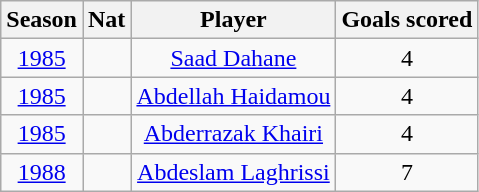<table class="wikitable">
<tr>
<th><strong>Season</strong></th>
<th><strong>Nat</strong></th>
<th><strong>Player</strong></th>
<th><strong>Goals scored</strong></th>
</tr>
<tr align=center>
<td><a href='#'>1985</a></td>
<td></td>
<td><a href='#'>Saad Dahane</a></td>
<td>4</td>
</tr>
<tr align=center>
<td><a href='#'>1985</a></td>
<td></td>
<td><a href='#'>Abdellah Haidamou</a></td>
<td>4</td>
</tr>
<tr align=center>
<td><a href='#'>1985</a></td>
<td></td>
<td><a href='#'>Abderrazak Khairi</a></td>
<td>4</td>
</tr>
<tr align=center>
<td><a href='#'>1988</a></td>
<td></td>
<td><a href='#'>Abdeslam Laghrissi</a></td>
<td>7</td>
</tr>
</table>
